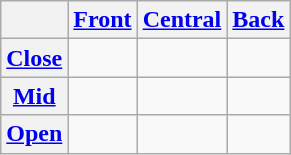<table class="wikitable" style="text-align:center;">
<tr>
<th></th>
<th><a href='#'>Front</a></th>
<th><a href='#'>Central</a></th>
<th><a href='#'>Back</a></th>
</tr>
<tr>
<th><a href='#'>Close</a></th>
<td> </td>
<td> </td>
<td> </td>
</tr>
<tr>
<th><a href='#'>Mid</a></th>
<td> </td>
<td></td>
<td> </td>
</tr>
<tr>
<th><a href='#'>Open</a></th>
<td></td>
<td> </td>
<td></td>
</tr>
</table>
